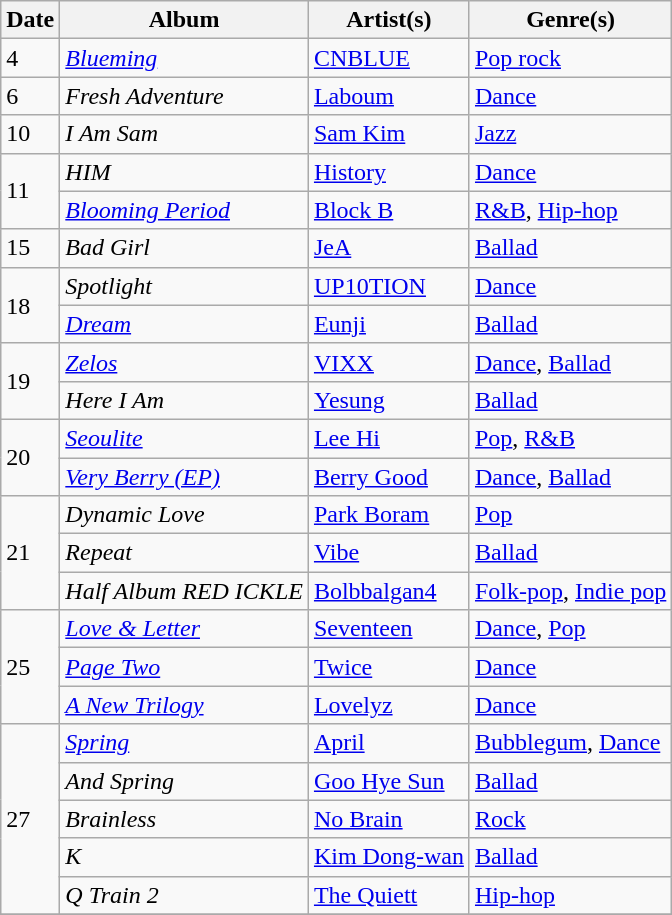<table class="wikitable">
<tr>
<th>Date</th>
<th>Album</th>
<th>Artist(s)</th>
<th>Genre(s)</th>
</tr>
<tr>
<td>4</td>
<td><em><a href='#'>Blueming</a></em></td>
<td><a href='#'>CNBLUE</a></td>
<td><a href='#'>Pop rock</a></td>
</tr>
<tr>
<td>6</td>
<td><em>Fresh Adventure</em></td>
<td><a href='#'>Laboum</a></td>
<td><a href='#'>Dance</a></td>
</tr>
<tr>
<td>10</td>
<td><em>I Am Sam</em></td>
<td><a href='#'>Sam Kim</a></td>
<td><a href='#'>Jazz</a></td>
</tr>
<tr>
<td rowspan="2">11</td>
<td><em>HIM</em></td>
<td><a href='#'>History</a></td>
<td><a href='#'>Dance</a></td>
</tr>
<tr>
<td><em><a href='#'>Blooming Period</a></em></td>
<td><a href='#'>Block B</a></td>
<td><a href='#'>R&B</a>, <a href='#'>Hip-hop</a></td>
</tr>
<tr>
<td>15</td>
<td><em>Bad Girl</em></td>
<td><a href='#'>JeA</a></td>
<td><a href='#'>Ballad</a></td>
</tr>
<tr>
<td rowspan="2">18</td>
<td><em>Spotlight</em></td>
<td><a href='#'>UP10TION</a></td>
<td><a href='#'>Dance</a></td>
</tr>
<tr>
<td><em><a href='#'>Dream</a></em></td>
<td><a href='#'>Eunji</a></td>
<td><a href='#'>Ballad</a></td>
</tr>
<tr>
<td rowspan="2">19</td>
<td><em><a href='#'>Zelos</a></em></td>
<td><a href='#'>VIXX</a></td>
<td><a href='#'>Dance</a>, <a href='#'>Ballad</a></td>
</tr>
<tr>
<td><em>Here I Am</em></td>
<td><a href='#'>Yesung</a></td>
<td><a href='#'>Ballad</a></td>
</tr>
<tr>
<td rowspan="2">20</td>
<td><em><a href='#'>Seoulite</a></em></td>
<td><a href='#'>Lee Hi</a></td>
<td><a href='#'>Pop</a>, <a href='#'>R&B</a></td>
</tr>
<tr>
<td><em><a href='#'>Very Berry (EP)</a></em></td>
<td><a href='#'>Berry Good</a></td>
<td><a href='#'>Dance</a>, <a href='#'>Ballad</a></td>
</tr>
<tr>
<td rowspan="3">21</td>
<td><em>Dynamic Love</em></td>
<td><a href='#'>Park Boram</a></td>
<td><a href='#'>Pop</a></td>
</tr>
<tr>
<td><em>Repeat</em></td>
<td><a href='#'>Vibe</a></td>
<td><a href='#'>Ballad</a></td>
</tr>
<tr>
<td><em>Half Album RED ICKLE</em></td>
<td><a href='#'>Bolbbalgan4</a></td>
<td><a href='#'>Folk-pop</a>, <a href='#'>Indie pop</a></td>
</tr>
<tr>
<td rowspan="3">25</td>
<td><em><a href='#'>Love & Letter</a></em></td>
<td><a href='#'>Seventeen</a></td>
<td><a href='#'>Dance</a>, <a href='#'>Pop</a></td>
</tr>
<tr>
<td><em><a href='#'>Page Two</a></em></td>
<td><a href='#'>Twice</a></td>
<td><a href='#'>Dance</a></td>
</tr>
<tr>
<td><em><a href='#'>A New Trilogy</a></em></td>
<td><a href='#'>Lovelyz</a></td>
<td><a href='#'>Dance</a></td>
</tr>
<tr>
<td rowspan="5">27</td>
<td><em><a href='#'>Spring</a></em></td>
<td><a href='#'>April</a></td>
<td><a href='#'>Bubblegum</a>, <a href='#'>Dance</a></td>
</tr>
<tr>
<td><em>And Spring</em></td>
<td><a href='#'>Goo Hye Sun</a></td>
<td><a href='#'>Ballad</a></td>
</tr>
<tr>
<td><em>Brainless</em></td>
<td><a href='#'>No Brain</a></td>
<td><a href='#'>Rock</a></td>
</tr>
<tr>
<td><em>K</em></td>
<td><a href='#'>Kim Dong-wan</a></td>
<td><a href='#'>Ballad</a></td>
</tr>
<tr>
<td><em> Q Train 2</em></td>
<td><a href='#'>The Quiett</a></td>
<td><a href='#'>Hip-hop</a></td>
</tr>
<tr>
</tr>
</table>
